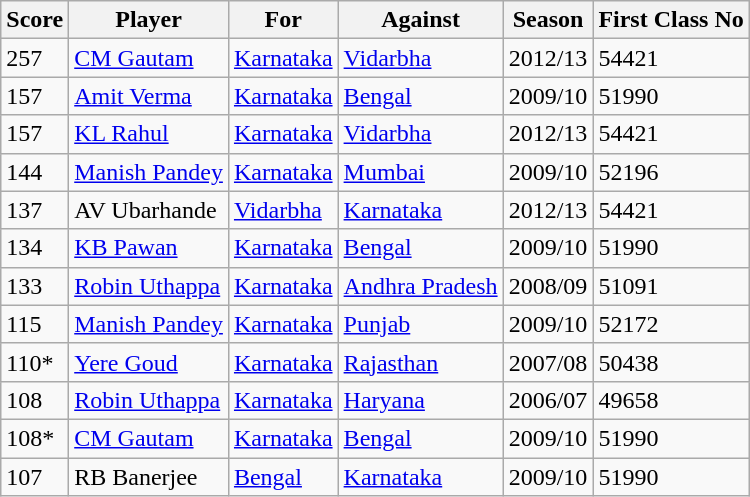<table class="wikitable">
<tr>
<th>Score</th>
<th>Player</th>
<th>For</th>
<th>Against</th>
<th>Season</th>
<th>First Class No</th>
</tr>
<tr>
<td>257</td>
<td><a href='#'>CM Gautam</a></td>
<td><a href='#'>Karnataka</a></td>
<td><a href='#'>Vidarbha</a></td>
<td>2012/13</td>
<td>54421</td>
</tr>
<tr>
<td>157</td>
<td><a href='#'>Amit Verma</a></td>
<td><a href='#'>Karnataka</a></td>
<td><a href='#'>Bengal</a></td>
<td>2009/10</td>
<td>51990</td>
</tr>
<tr>
<td>157</td>
<td><a href='#'>KL Rahul</a></td>
<td><a href='#'>Karnataka</a></td>
<td><a href='#'>Vidarbha</a></td>
<td>2012/13</td>
<td>54421</td>
</tr>
<tr>
<td>144</td>
<td><a href='#'>Manish Pandey</a></td>
<td><a href='#'>Karnataka</a></td>
<td><a href='#'>Mumbai</a></td>
<td>2009/10</td>
<td>52196</td>
</tr>
<tr>
<td>137</td>
<td>AV Ubarhande</td>
<td><a href='#'>Vidarbha</a></td>
<td><a href='#'>Karnataka</a></td>
<td>2012/13</td>
<td>54421</td>
</tr>
<tr>
<td>134</td>
<td><a href='#'>KB Pawan</a></td>
<td><a href='#'>Karnataka</a></td>
<td><a href='#'>Bengal</a></td>
<td>2009/10</td>
<td>51990</td>
</tr>
<tr>
<td>133</td>
<td><a href='#'>Robin Uthappa</a></td>
<td><a href='#'>Karnataka</a></td>
<td><a href='#'>Andhra Pradesh</a></td>
<td>2008/09</td>
<td>51091</td>
</tr>
<tr>
<td>115</td>
<td><a href='#'>Manish Pandey</a></td>
<td><a href='#'>Karnataka</a></td>
<td><a href='#'>Punjab</a></td>
<td>2009/10</td>
<td>52172</td>
</tr>
<tr>
<td>110*</td>
<td><a href='#'>Yere Goud</a></td>
<td><a href='#'>Karnataka</a></td>
<td><a href='#'>Rajasthan</a></td>
<td>2007/08</td>
<td>50438</td>
</tr>
<tr>
<td>108</td>
<td><a href='#'>Robin Uthappa</a></td>
<td><a href='#'>Karnataka</a></td>
<td><a href='#'>Haryana</a></td>
<td>2006/07</td>
<td>49658</td>
</tr>
<tr>
<td>108*</td>
<td><a href='#'>CM Gautam</a></td>
<td><a href='#'>Karnataka</a></td>
<td><a href='#'>Bengal</a></td>
<td>2009/10</td>
<td>51990</td>
</tr>
<tr>
<td>107</td>
<td>RB Banerjee</td>
<td><a href='#'>Bengal</a></td>
<td><a href='#'>Karnataka</a></td>
<td>2009/10</td>
<td>51990</td>
</tr>
</table>
